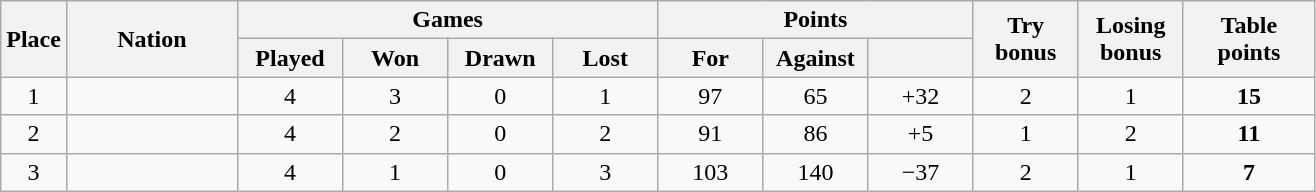<table class="wikitable" style="text-align:center">
<tr>
<th rowspan="2" style="width:5%">Place</th>
<th rowspan="2">Nation</th>
<th colspan="4" style="width:32%">Games</th>
<th colspan="3" style="width:18%">Points</th>
<th rowspan="2" style="width:8%">Try<br>bonus</th>
<th rowspan="2" style="width:8%">Losing<br>bonus</th>
<th rowspan="2" style="width:10%">Table<br>points</th>
</tr>
<tr>
<th style="width:8%">Played</th>
<th style="width:8%">Won</th>
<th style="width:8%">Drawn</th>
<th style="width:8%">Lost</th>
<th style="width:8%">For</th>
<th style="width:8%">Against</th>
<th style="width:8%"></th>
</tr>
<tr>
<td>1</td>
<td align=left></td>
<td>4</td>
<td>3</td>
<td>0</td>
<td>1</td>
<td>97</td>
<td>65</td>
<td>+32</td>
<td>2</td>
<td>1</td>
<td><strong>15</strong></td>
</tr>
<tr>
<td>2</td>
<td align=left></td>
<td>4</td>
<td>2</td>
<td>0</td>
<td>2</td>
<td>91</td>
<td>86</td>
<td>+5</td>
<td>1</td>
<td>2</td>
<td><strong>11</strong></td>
</tr>
<tr>
<td>3</td>
<td align=left></td>
<td>4</td>
<td>1</td>
<td>0</td>
<td>3</td>
<td>103</td>
<td>140</td>
<td>−37</td>
<td>2</td>
<td>1</td>
<td><strong>7</strong></td>
</tr>
</table>
